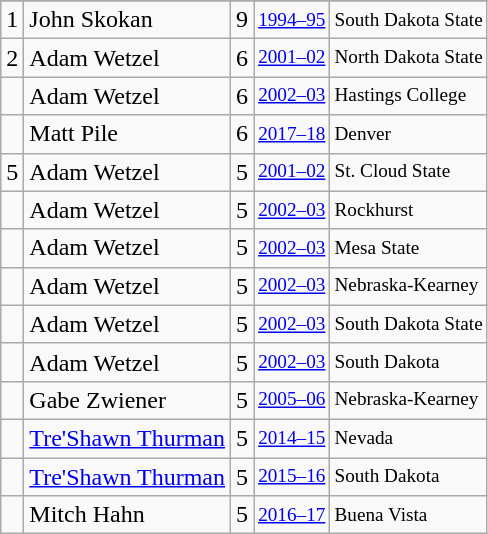<table class="wikitable">
<tr>
</tr>
<tr>
<td>1</td>
<td>John Skokan</td>
<td>9</td>
<td style="font-size:80%;"><a href='#'>1994–95</a></td>
<td style="font-size:80%;">South Dakota State</td>
</tr>
<tr>
<td>2</td>
<td>Adam Wetzel</td>
<td>6</td>
<td style="font-size:80%;"><a href='#'>2001–02</a></td>
<td style="font-size:80%;">North Dakota State</td>
</tr>
<tr>
<td></td>
<td>Adam Wetzel</td>
<td>6</td>
<td style="font-size:80%;"><a href='#'>2002–03</a></td>
<td style="font-size:80%;">Hastings College</td>
</tr>
<tr>
<td></td>
<td>Matt Pile</td>
<td>6</td>
<td style="font-size:80%;"><a href='#'>2017–18</a></td>
<td style="font-size:80%;">Denver</td>
</tr>
<tr>
<td>5</td>
<td>Adam Wetzel</td>
<td>5</td>
<td style="font-size:80%;"><a href='#'>2001–02</a></td>
<td style="font-size:80%;">St. Cloud State</td>
</tr>
<tr>
<td></td>
<td>Adam Wetzel</td>
<td>5</td>
<td style="font-size:80%;"><a href='#'>2002–03</a></td>
<td style="font-size:80%;">Rockhurst</td>
</tr>
<tr>
<td></td>
<td>Adam Wetzel</td>
<td>5</td>
<td style="font-size:80%;"><a href='#'>2002–03</a></td>
<td style="font-size:80%;">Mesa State</td>
</tr>
<tr>
<td></td>
<td>Adam Wetzel</td>
<td>5</td>
<td style="font-size:80%;"><a href='#'>2002–03</a></td>
<td style="font-size:80%;">Nebraska-Kearney</td>
</tr>
<tr>
<td></td>
<td>Adam Wetzel</td>
<td>5</td>
<td style="font-size:80%;"><a href='#'>2002–03</a></td>
<td style="font-size:80%;">South Dakota State</td>
</tr>
<tr>
<td></td>
<td>Adam Wetzel</td>
<td>5</td>
<td style="font-size:80%;"><a href='#'>2002–03</a></td>
<td style="font-size:80%;">South Dakota</td>
</tr>
<tr>
<td></td>
<td>Gabe Zwiener</td>
<td>5</td>
<td style="font-size:80%;"><a href='#'>2005–06</a></td>
<td style="font-size:80%;">Nebraska-Kearney</td>
</tr>
<tr>
<td></td>
<td><a href='#'>Tre'Shawn Thurman</a></td>
<td>5</td>
<td style="font-size:80%;"><a href='#'>2014–15</a></td>
<td style="font-size:80%;">Nevada</td>
</tr>
<tr>
<td></td>
<td><a href='#'>Tre'Shawn Thurman</a></td>
<td>5</td>
<td style="font-size:80%;"><a href='#'>2015–16</a></td>
<td style="font-size:80%;">South Dakota</td>
</tr>
<tr>
<td></td>
<td>Mitch Hahn</td>
<td>5</td>
<td style="font-size:80%;"><a href='#'>2016–17</a></td>
<td style="font-size:80%;">Buena Vista</td>
</tr>
</table>
